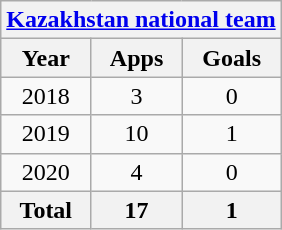<table class="wikitable" style="text-align:center">
<tr>
<th colspan=3><a href='#'>Kazakhstan national team</a></th>
</tr>
<tr>
<th>Year</th>
<th>Apps</th>
<th>Goals</th>
</tr>
<tr>
<td>2018</td>
<td>3</td>
<td>0</td>
</tr>
<tr>
<td>2019</td>
<td>10</td>
<td>1</td>
</tr>
<tr>
<td>2020</td>
<td>4</td>
<td>0</td>
</tr>
<tr>
<th>Total</th>
<th>17</th>
<th>1</th>
</tr>
</table>
